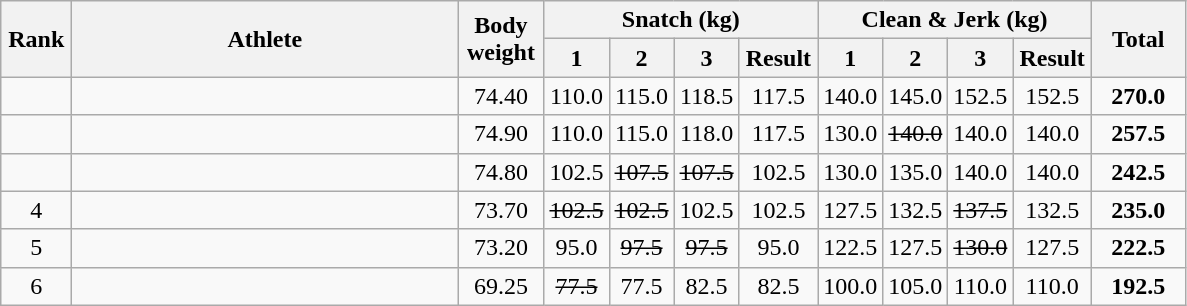<table class = "wikitable" style="text-align:center;">
<tr>
<th rowspan=2 width=40>Rank</th>
<th rowspan=2 width=250>Athlete</th>
<th rowspan=2 width=50>Body weight</th>
<th colspan=4>Snatch (kg)</th>
<th colspan=4>Clean & Jerk (kg)</th>
<th rowspan=2 width=55>Total</th>
</tr>
<tr>
<th width=35>1</th>
<th width=35>2</th>
<th width=35>3</th>
<th width=45>Result</th>
<th width=35>1</th>
<th width=35>2</th>
<th width=35>3</th>
<th width=45>Result</th>
</tr>
<tr>
<td></td>
<td align=left></td>
<td>74.40</td>
<td>110.0</td>
<td>115.0</td>
<td>118.5</td>
<td>117.5</td>
<td>140.0</td>
<td>145.0</td>
<td>152.5</td>
<td>152.5</td>
<td><strong>270.0</strong></td>
</tr>
<tr>
<td></td>
<td align=left></td>
<td>74.90</td>
<td>110.0</td>
<td>115.0</td>
<td>118.0</td>
<td>117.5</td>
<td>130.0</td>
<td><s>140.0</s></td>
<td>140.0</td>
<td>140.0</td>
<td><strong>257.5</strong></td>
</tr>
<tr>
<td></td>
<td align=left></td>
<td>74.80</td>
<td>102.5</td>
<td><s>107.5</s></td>
<td><s>107.5</s></td>
<td>102.5</td>
<td>130.0</td>
<td>135.0</td>
<td>140.0</td>
<td>140.0</td>
<td><strong>242.5</strong></td>
</tr>
<tr>
<td>4</td>
<td align=left></td>
<td>73.70</td>
<td><s>102.5</s></td>
<td><s>102.5</s></td>
<td>102.5</td>
<td>102.5</td>
<td>127.5</td>
<td>132.5</td>
<td><s>137.5</s></td>
<td>132.5</td>
<td><strong>235.0</strong></td>
</tr>
<tr>
<td>5</td>
<td align=left></td>
<td>73.20</td>
<td>95.0</td>
<td><s>97.5</s></td>
<td><s>97.5</s></td>
<td>95.0</td>
<td>122.5</td>
<td>127.5</td>
<td><s>130.0</s></td>
<td>127.5</td>
<td><strong>222.5</strong></td>
</tr>
<tr>
<td>6</td>
<td align=left></td>
<td>69.25</td>
<td><s>77.5</s></td>
<td>77.5</td>
<td>82.5</td>
<td>82.5</td>
<td>100.0</td>
<td>105.0</td>
<td>110.0</td>
<td>110.0</td>
<td><strong>192.5</strong></td>
</tr>
</table>
